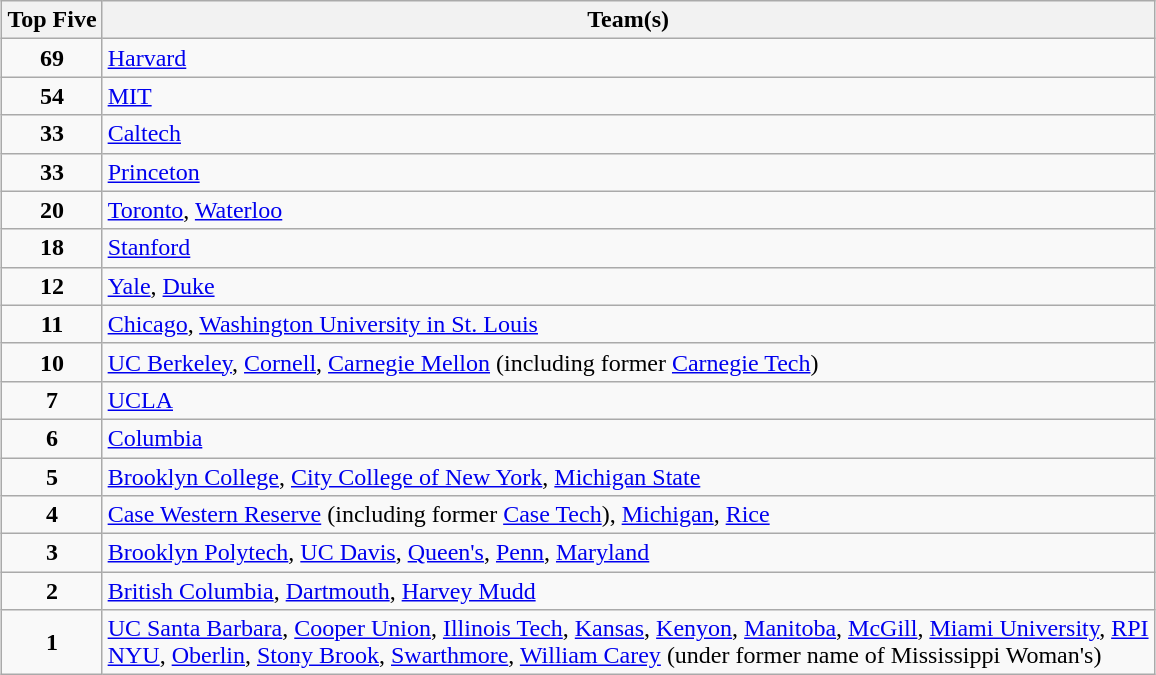<table class="wikitable" style="margin:0.5em auto">
<tr>
<th>Top Five</th>
<th>Team(s)</th>
</tr>
<tr>
<td align=center><strong>69</strong></td>
<td><a href='#'>Harvard</a></td>
</tr>
<tr>
<td align=center><strong>54</strong></td>
<td><a href='#'>MIT</a></td>
</tr>
<tr>
<td align=center><strong>33</strong></td>
<td><a href='#'>Caltech</a></td>
</tr>
<tr>
<td align=center><strong>33</strong></td>
<td><a href='#'>Princeton</a></td>
</tr>
<tr>
<td align=center><strong>20</strong></td>
<td><a href='#'>Toronto</a>, <a href='#'>Waterloo</a></td>
</tr>
<tr>
<td align=center><strong>18</strong></td>
<td><a href='#'>Stanford</a></td>
</tr>
<tr>
<td align=center><strong>12</strong></td>
<td><a href='#'>Yale</a>, <a href='#'>Duke</a></td>
</tr>
<tr>
<td align=center><strong>11</strong></td>
<td><a href='#'>Chicago</a>, <a href='#'>Washington University in St. Louis</a></td>
</tr>
<tr>
<td align=center><strong>10</strong></td>
<td><a href='#'>UC Berkeley</a>, <a href='#'>Cornell</a>, <a href='#'>Carnegie Mellon</a> (including former <a href='#'>Carnegie Tech</a>)</td>
</tr>
<tr>
<td align=center><strong>7</strong></td>
<td><a href='#'>UCLA</a></td>
</tr>
<tr>
<td align=center><strong>6</strong></td>
<td><a href='#'>Columbia</a></td>
</tr>
<tr>
<td align=center><strong>5</strong></td>
<td><a href='#'>Brooklyn College</a>, <a href='#'>City College of New York</a>, <a href='#'>Michigan State</a></td>
</tr>
<tr>
<td align=center><strong>4</strong></td>
<td><a href='#'>Case Western Reserve</a> (including former <a href='#'>Case Tech</a>), <a href='#'>Michigan</a>, <a href='#'>Rice</a></td>
</tr>
<tr>
<td align=center><strong>3</strong></td>
<td><a href='#'>Brooklyn Polytech</a>, <a href='#'>UC Davis</a>, <a href='#'>Queen's</a>, <a href='#'>Penn</a>, <a href='#'>Maryland</a></td>
</tr>
<tr>
<td align=center><strong>2</strong></td>
<td><a href='#'>British Columbia</a>, <a href='#'>Dartmouth</a>, <a href='#'>Harvey Mudd</a></td>
</tr>
<tr>
<td align=center><strong>1</strong></td>
<td><a href='#'>UC Santa Barbara</a>, <a href='#'>Cooper Union</a>, <a href='#'>Illinois Tech</a>, <a href='#'>Kansas</a>, <a href='#'>Kenyon</a>, <a href='#'>Manitoba</a>, <a href='#'>McGill</a>, <a href='#'>Miami University</a>, <a href='#'>RPI</a> <br> <a href='#'>NYU</a>, <a href='#'>Oberlin</a>, <a href='#'>Stony Brook</a>, <a href='#'>Swarthmore</a>, <a href='#'>William Carey</a> (under former name of Mississippi Woman's)</td>
</tr>
</table>
